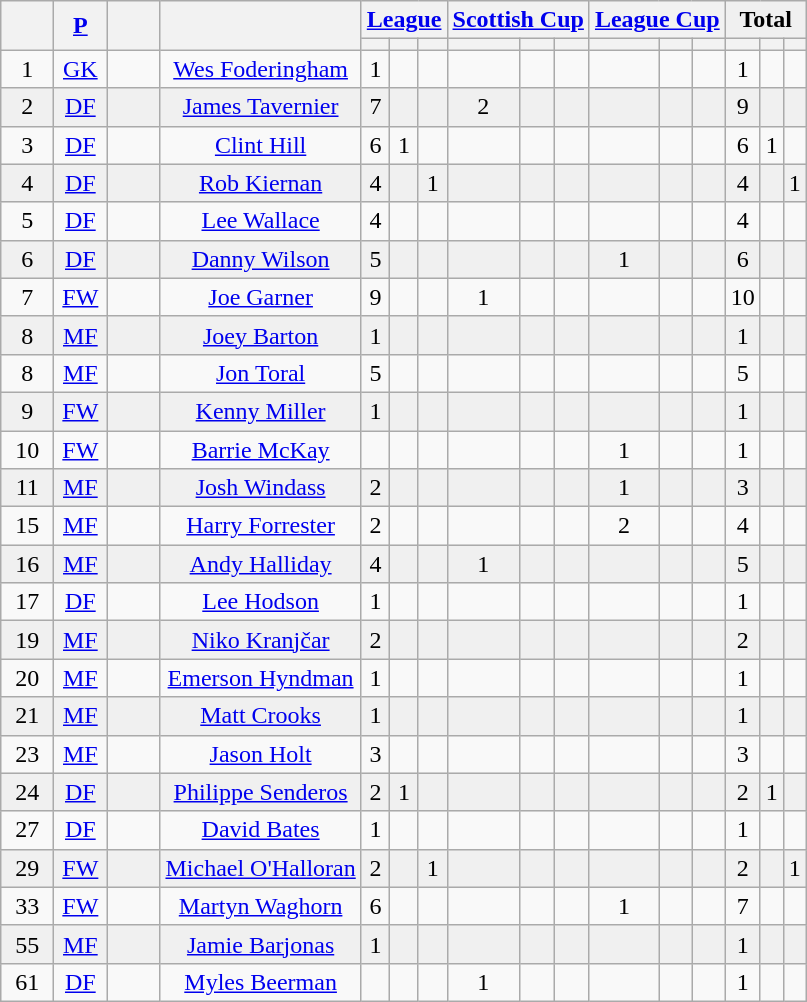<table class="wikitable sortable"  style="text-align: center;">
<tr>
<th style="background: #f2f2f2" rowspan=2 width=28></th>
<th style="background: #f2f2f2" rowspan=2 width=28><a href='#'>P</a></th>
<th style="background: #f2f2f2" rowspan=2 width=28></th>
<th style="background: #f2f2f2" rowspan=2></th>
<th style="background: #f2f2f2" colspan=3><a href='#'>League</a></th>
<th style="background: #f2f2f2" colspan=3><a href='#'>Scottish Cup</a></th>
<th style="background: #f2f2f2" colspan=3><a href='#'>League Cup</a></th>
<th style="background: #F0F0F0" colspan=3>Total</th>
</tr>
<tr>
<th></th>
<th></th>
<th></th>
<th></th>
<th></th>
<th></th>
<th></th>
<th></th>
<th></th>
<th></th>
<th></th>
<th></th>
</tr>
<tr>
<td>1</td>
<td><a href='#'>GK</a></td>
<td></td>
<td><a href='#'>Wes Foderingham</a></td>
<td>1</td>
<td></td>
<td></td>
<td></td>
<td></td>
<td></td>
<td></td>
<td></td>
<td></td>
<td>1</td>
<td></td>
<td></td>
</tr>
<tr bgcolor = "#F0F0F0">
<td>2</td>
<td><a href='#'>DF</a></td>
<td></td>
<td><a href='#'>James Tavernier</a></td>
<td>7</td>
<td></td>
<td></td>
<td>2</td>
<td></td>
<td></td>
<td></td>
<td></td>
<td></td>
<td>9</td>
<td></td>
<td></td>
</tr>
<tr>
<td>3</td>
<td><a href='#'>DF</a></td>
<td></td>
<td><a href='#'>Clint Hill</a></td>
<td>6</td>
<td>1</td>
<td></td>
<td></td>
<td></td>
<td></td>
<td></td>
<td></td>
<td></td>
<td>6</td>
<td>1</td>
<td></td>
</tr>
<tr bgcolor = "#F0F0F0">
<td>4</td>
<td><a href='#'>DF</a></td>
<td></td>
<td><a href='#'>Rob Kiernan</a></td>
<td>4</td>
<td></td>
<td>1</td>
<td></td>
<td></td>
<td></td>
<td></td>
<td></td>
<td></td>
<td>4</td>
<td></td>
<td>1</td>
</tr>
<tr>
<td>5</td>
<td><a href='#'>DF</a></td>
<td></td>
<td><a href='#'>Lee Wallace</a></td>
<td>4</td>
<td></td>
<td></td>
<td></td>
<td></td>
<td></td>
<td></td>
<td></td>
<td></td>
<td>4</td>
<td></td>
<td></td>
</tr>
<tr bgcolor = "#F0F0F0">
<td>6</td>
<td><a href='#'>DF</a></td>
<td></td>
<td><a href='#'>Danny Wilson</a></td>
<td>5</td>
<td></td>
<td></td>
<td></td>
<td></td>
<td></td>
<td>1</td>
<td></td>
<td></td>
<td>6</td>
<td></td>
<td></td>
</tr>
<tr>
<td>7</td>
<td><a href='#'>FW</a></td>
<td></td>
<td><a href='#'>Joe Garner</a></td>
<td>9</td>
<td></td>
<td></td>
<td>1</td>
<td></td>
<td></td>
<td></td>
<td></td>
<td></td>
<td>10</td>
<td></td>
<td></td>
</tr>
<tr bgcolor = "#F0F0F0">
<td>8</td>
<td><a href='#'>MF</a></td>
<td></td>
<td><a href='#'>Joey Barton</a></td>
<td>1</td>
<td></td>
<td></td>
<td></td>
<td></td>
<td></td>
<td></td>
<td></td>
<td></td>
<td>1</td>
<td></td>
<td></td>
</tr>
<tr>
<td>8</td>
<td><a href='#'>MF</a></td>
<td></td>
<td><a href='#'>Jon Toral</a></td>
<td>5</td>
<td></td>
<td></td>
<td></td>
<td></td>
<td></td>
<td></td>
<td></td>
<td></td>
<td>5</td>
<td></td>
<td></td>
</tr>
<tr bgcolor = "#F0F0F0">
<td>9</td>
<td><a href='#'>FW</a></td>
<td></td>
<td><a href='#'>Kenny Miller</a></td>
<td>1</td>
<td></td>
<td></td>
<td></td>
<td></td>
<td></td>
<td></td>
<td></td>
<td></td>
<td>1</td>
<td></td>
<td></td>
</tr>
<tr>
<td>10</td>
<td><a href='#'>FW</a></td>
<td></td>
<td><a href='#'>Barrie McKay</a></td>
<td></td>
<td></td>
<td></td>
<td></td>
<td></td>
<td></td>
<td>1</td>
<td></td>
<td></td>
<td>1</td>
<td></td>
<td></td>
</tr>
<tr bgcolor = "#F0F0F0">
<td>11</td>
<td><a href='#'>MF</a></td>
<td></td>
<td><a href='#'>Josh Windass</a></td>
<td>2</td>
<td></td>
<td></td>
<td></td>
<td></td>
<td></td>
<td>1</td>
<td></td>
<td></td>
<td>3</td>
<td></td>
<td></td>
</tr>
<tr>
<td>15</td>
<td><a href='#'>MF</a></td>
<td></td>
<td><a href='#'>Harry Forrester</a></td>
<td>2</td>
<td></td>
<td></td>
<td></td>
<td></td>
<td></td>
<td>2</td>
<td></td>
<td></td>
<td>4</td>
<td></td>
<td></td>
</tr>
<tr bgcolor = "#F0F0F0">
<td>16</td>
<td><a href='#'>MF</a></td>
<td></td>
<td><a href='#'>Andy Halliday</a></td>
<td>4</td>
<td></td>
<td></td>
<td>1</td>
<td></td>
<td></td>
<td></td>
<td></td>
<td></td>
<td>5</td>
<td></td>
<td></td>
</tr>
<tr>
<td>17</td>
<td><a href='#'>DF</a></td>
<td></td>
<td><a href='#'>Lee Hodson</a></td>
<td>1</td>
<td></td>
<td></td>
<td></td>
<td></td>
<td></td>
<td></td>
<td></td>
<td></td>
<td>1</td>
<td></td>
<td></td>
</tr>
<tr bgcolor = "#F0F0F0">
<td>19</td>
<td><a href='#'>MF</a></td>
<td></td>
<td><a href='#'>Niko Kranjčar</a></td>
<td>2</td>
<td></td>
<td></td>
<td></td>
<td></td>
<td></td>
<td></td>
<td></td>
<td></td>
<td>2</td>
<td></td>
<td></td>
</tr>
<tr>
<td>20</td>
<td><a href='#'>MF</a></td>
<td></td>
<td><a href='#'>Emerson Hyndman</a></td>
<td>1</td>
<td></td>
<td></td>
<td></td>
<td></td>
<td></td>
<td></td>
<td></td>
<td></td>
<td>1</td>
<td></td>
<td></td>
</tr>
<tr bgcolor = "#F0F0F0">
<td>21</td>
<td><a href='#'>MF</a></td>
<td></td>
<td><a href='#'>Matt Crooks</a></td>
<td>1</td>
<td></td>
<td></td>
<td></td>
<td></td>
<td></td>
<td></td>
<td></td>
<td></td>
<td>1</td>
<td></td>
<td></td>
</tr>
<tr>
<td>23</td>
<td><a href='#'>MF</a></td>
<td></td>
<td><a href='#'>Jason Holt</a></td>
<td>3</td>
<td></td>
<td></td>
<td></td>
<td></td>
<td></td>
<td></td>
<td></td>
<td></td>
<td>3</td>
<td></td>
<td></td>
</tr>
<tr bgcolor = "#F0F0F0">
<td>24</td>
<td><a href='#'>DF</a></td>
<td></td>
<td><a href='#'>Philippe Senderos</a></td>
<td>2</td>
<td>1</td>
<td></td>
<td></td>
<td></td>
<td></td>
<td></td>
<td></td>
<td></td>
<td>2</td>
<td>1</td>
<td></td>
</tr>
<tr>
<td>27</td>
<td><a href='#'>DF</a></td>
<td></td>
<td><a href='#'>David Bates</a></td>
<td>1</td>
<td></td>
<td></td>
<td></td>
<td></td>
<td></td>
<td></td>
<td></td>
<td></td>
<td>1</td>
<td></td>
<td></td>
</tr>
<tr bgcolor = "#F0F0F0">
<td>29</td>
<td><a href='#'>FW</a></td>
<td></td>
<td><a href='#'>Michael O'Halloran</a></td>
<td>2</td>
<td></td>
<td>1</td>
<td></td>
<td></td>
<td></td>
<td></td>
<td></td>
<td></td>
<td>2</td>
<td></td>
<td>1</td>
</tr>
<tr>
<td>33</td>
<td><a href='#'>FW</a></td>
<td></td>
<td><a href='#'>Martyn Waghorn</a></td>
<td>6</td>
<td></td>
<td></td>
<td></td>
<td></td>
<td></td>
<td>1</td>
<td></td>
<td></td>
<td>7</td>
<td></td>
<td></td>
</tr>
<tr bgcolor = "#F0F0F0">
<td>55</td>
<td><a href='#'>MF</a></td>
<td></td>
<td><a href='#'>Jamie Barjonas</a></td>
<td>1</td>
<td></td>
<td></td>
<td></td>
<td></td>
<td></td>
<td></td>
<td></td>
<td></td>
<td>1</td>
<td></td>
<td></td>
</tr>
<tr>
<td>61</td>
<td><a href='#'>DF</a></td>
<td></td>
<td><a href='#'>Myles Beerman</a></td>
<td></td>
<td></td>
<td></td>
<td>1</td>
<td></td>
<td></td>
<td></td>
<td></td>
<td></td>
<td>1</td>
<td></td>
<td></td>
</tr>
</table>
